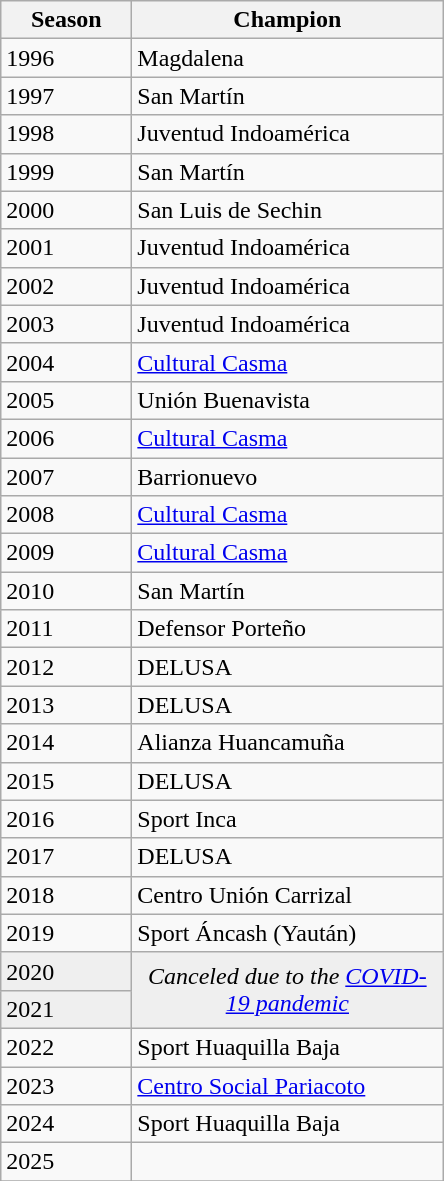<table class="wikitable sortable">
<tr>
<th width=80px>Season</th>
<th width=200px>Champion</th>
</tr>
<tr>
<td>1996</td>
<td>Magdalena</td>
</tr>
<tr>
<td>1997</td>
<td>San Martín</td>
</tr>
<tr>
<td>1998</td>
<td>Juventud Indoamérica</td>
</tr>
<tr>
<td>1999</td>
<td>San Martín</td>
</tr>
<tr>
<td>2000</td>
<td>San Luis de Sechin</td>
</tr>
<tr>
<td>2001</td>
<td>Juventud Indoamérica</td>
</tr>
<tr>
<td>2002</td>
<td>Juventud Indoamérica</td>
</tr>
<tr>
<td>2003</td>
<td>Juventud Indoamérica</td>
</tr>
<tr>
<td>2004</td>
<td><a href='#'>Cultural Casma</a></td>
</tr>
<tr>
<td>2005</td>
<td>Unión Buenavista</td>
</tr>
<tr>
<td>2006</td>
<td><a href='#'>Cultural Casma</a></td>
</tr>
<tr>
<td>2007</td>
<td>Barrionuevo</td>
</tr>
<tr>
<td>2008</td>
<td><a href='#'>Cultural Casma</a></td>
</tr>
<tr>
<td>2009</td>
<td><a href='#'>Cultural Casma</a></td>
</tr>
<tr>
<td>2010</td>
<td>San Martín</td>
</tr>
<tr>
<td>2011</td>
<td>Defensor Porteño</td>
</tr>
<tr>
<td>2012</td>
<td>DELUSA</td>
</tr>
<tr>
<td>2013</td>
<td>DELUSA</td>
</tr>
<tr>
<td>2014</td>
<td>Alianza Huancamuña</td>
</tr>
<tr>
<td>2015</td>
<td>DELUSA</td>
</tr>
<tr>
<td>2016</td>
<td>Sport Inca</td>
</tr>
<tr>
<td>2017</td>
<td>DELUSA</td>
</tr>
<tr>
<td>2018</td>
<td>Centro Unión Carrizal</td>
</tr>
<tr>
<td>2019</td>
<td>Sport Áncash (Yaután)</td>
</tr>
<tr bgcolor=#efefef>
<td>2020</td>
<td rowspan=2 colspan="1" align=center><em>Canceled due to the <a href='#'>COVID-19 pandemic</a></em></td>
</tr>
<tr bgcolor=#efefef>
<td>2021</td>
</tr>
<tr>
<td>2022</td>
<td>Sport Huaquilla Baja</td>
</tr>
<tr>
<td>2023</td>
<td><a href='#'>Centro Social Pariacoto</a></td>
</tr>
<tr>
<td>2024</td>
<td>Sport Huaquilla Baja</td>
</tr>
<tr>
<td>2025</td>
<td></td>
</tr>
<tr>
</tr>
</table>
